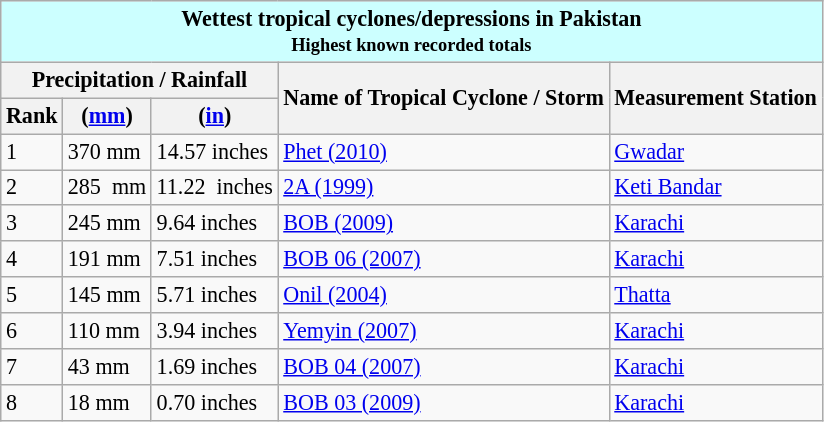<table class="wikitable"0" style="font-size:92%">
<tr>
<th colspan=5 style="background:#cff;">Wettest tropical cyclones/depressions in Pakistan<br><small>Highest known recorded totals</small></th>
</tr>
<tr>
<th colspan=3>Precipitation / Rainfall</th>
<th rowspan=2>Name of Tropical Cyclone / Storm</th>
<th rowspan=2>Measurement Station</th>
</tr>
<tr>
<th>Rank</th>
<th>(<a href='#'>mm</a>)</th>
<th>(<a href='#'>in</a>)</th>
</tr>
<tr>
<td>1</td>
<td>370 mm</td>
<td>14.57 inches</td>
<td><a href='#'>Phet (2010)</a></td>
<td><a href='#'>Gwadar</a></td>
</tr>
<tr>
<td>2</td>
<td>285  mm</td>
<td>11.22  inches</td>
<td><a href='#'>2A (1999)</a></td>
<td><a href='#'>Keti Bandar</a></td>
</tr>
<tr>
<td>3</td>
<td>245 mm</td>
<td>9.64 inches</td>
<td><a href='#'>BOB (2009)</a></td>
<td><a href='#'>Karachi</a></td>
</tr>
<tr>
<td>4</td>
<td>191 mm</td>
<td>7.51 inches</td>
<td><a href='#'>BOB 06 (2007)</a></td>
<td><a href='#'>Karachi</a></td>
</tr>
<tr>
<td>5</td>
<td>145 mm</td>
<td>5.71 inches</td>
<td><a href='#'>Onil (2004)</a></td>
<td><a href='#'>Thatta</a></td>
</tr>
<tr>
<td>6</td>
<td>110 mm</td>
<td>3.94 inches</td>
<td><a href='#'>Yemyin (2007)</a></td>
<td><a href='#'>Karachi</a></td>
</tr>
<tr>
<td>7</td>
<td>43 mm</td>
<td>1.69 inches</td>
<td><a href='#'>BOB 04 (2007)</a></td>
<td><a href='#'>Karachi</a></td>
</tr>
<tr>
<td>8</td>
<td>18 mm</td>
<td>0.70 inches</td>
<td><a href='#'>BOB 03 (2009)</a></td>
<td><a href='#'>Karachi</a></td>
</tr>
</table>
